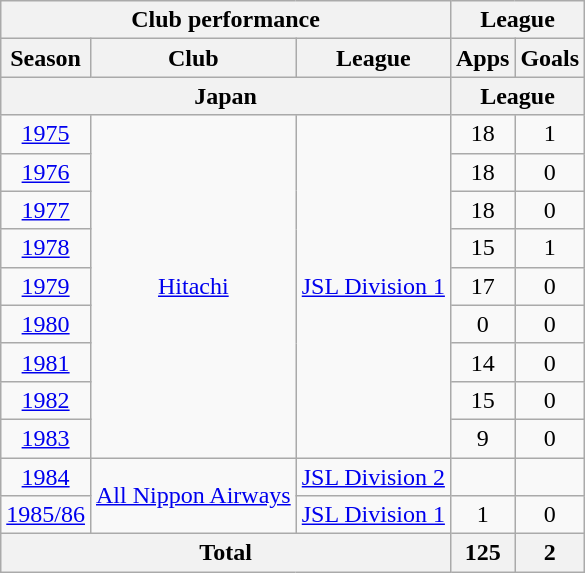<table class="wikitable" style="text-align:center;">
<tr>
<th colspan=3>Club performance</th>
<th colspan=2>League</th>
</tr>
<tr>
<th>Season</th>
<th>Club</th>
<th>League</th>
<th>Apps</th>
<th>Goals</th>
</tr>
<tr>
<th colspan=3>Japan</th>
<th colspan=2>League</th>
</tr>
<tr>
<td><a href='#'>1975</a></td>
<td rowspan="9"><a href='#'>Hitachi</a></td>
<td rowspan="9"><a href='#'>JSL Division 1</a></td>
<td>18</td>
<td>1</td>
</tr>
<tr>
<td><a href='#'>1976</a></td>
<td>18</td>
<td>0</td>
</tr>
<tr>
<td><a href='#'>1977</a></td>
<td>18</td>
<td>0</td>
</tr>
<tr>
<td><a href='#'>1978</a></td>
<td>15</td>
<td>1</td>
</tr>
<tr>
<td><a href='#'>1979</a></td>
<td>17</td>
<td>0</td>
</tr>
<tr>
<td><a href='#'>1980</a></td>
<td>0</td>
<td>0</td>
</tr>
<tr>
<td><a href='#'>1981</a></td>
<td>14</td>
<td>0</td>
</tr>
<tr>
<td><a href='#'>1982</a></td>
<td>15</td>
<td>0</td>
</tr>
<tr>
<td><a href='#'>1983</a></td>
<td>9</td>
<td>0</td>
</tr>
<tr>
<td><a href='#'>1984</a></td>
<td rowspan="2"><a href='#'>All Nippon Airways</a></td>
<td><a href='#'>JSL Division 2</a></td>
<td></td>
<td></td>
</tr>
<tr>
<td><a href='#'>1985/86</a></td>
<td><a href='#'>JSL Division 1</a></td>
<td>1</td>
<td>0</td>
</tr>
<tr>
<th colspan=3>Total</th>
<th>125</th>
<th>2</th>
</tr>
</table>
